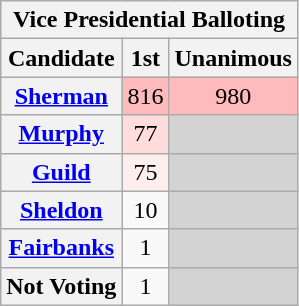<table class="wikitable sortable" style="text-align:center">
<tr>
<th colspan="3"><strong>Vice Presidential Balloting</strong></th>
</tr>
<tr>
<th>Candidate</th>
<th>1st</th>
<th>Unanimous</th>
</tr>
<tr>
<th><a href='#'>Sherman</a></th>
<td style="background:#fbb;">816</td>
<td style="background:#fbb;">980</td>
</tr>
<tr>
<th><a href='#'>Murphy</a></th>
<td style="background:#fdd;">77</td>
<td style="background:#d3d3d3"></td>
</tr>
<tr>
<th><a href='#'>Guild</a></th>
<td style="background:#fee;">75</td>
<td style="background:#d3d3d3"></td>
</tr>
<tr>
<th><a href='#'>Sheldon</a></th>
<td>10</td>
<td style="background:#d3d3d3"></td>
</tr>
<tr>
<th><a href='#'>Fairbanks</a></th>
<td>1</td>
<td style="background:#d3d3d3"></td>
</tr>
<tr>
<th>Not Voting</th>
<td>1</td>
<td style="background:#d3d3d3"></td>
</tr>
</table>
